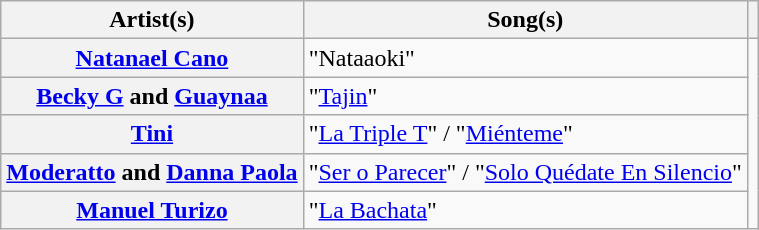<table class="wikitable plainrowheaders">
<tr>
<th scope="col">Artist(s)</th>
<th scope="col">Song(s)</th>
<th></th>
</tr>
<tr>
<th scope="row"><a href='#'>Natanael Cano</a></th>
<td>"Nataaoki"</td>
<td rowspan="5"></td>
</tr>
<tr>
<th scope="row"><a href='#'>Becky G</a> and <a href='#'>Guaynaa</a></th>
<td>"<a href='#'>Tajin</a>"</td>
</tr>
<tr>
<th scope="row"><a href='#'>Tini</a></th>
<td>"<a href='#'>La Triple T</a>" / "<a href='#'>Miénteme</a>"</td>
</tr>
<tr>
<th scope="row"><a href='#'>Moderatto</a> and <a href='#'>Danna Paola</a></th>
<td>"<a href='#'>Ser o Parecer</a>" / "<a href='#'>Solo Quédate En Silencio</a>"</td>
</tr>
<tr>
<th scope="row"><a href='#'>Manuel Turizo</a></th>
<td>"<a href='#'>La Bachata</a>"</td>
</tr>
</table>
